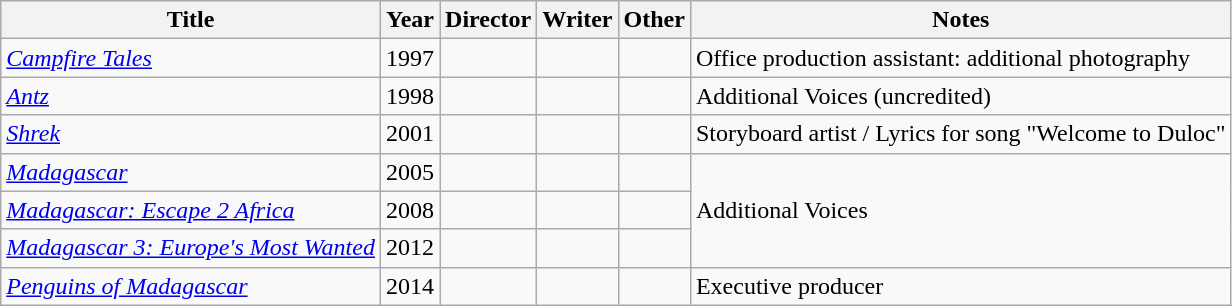<table class="wikitable">
<tr>
<th>Title</th>
<th>Year</th>
<th>Director</th>
<th>Writer</th>
<th>Other</th>
<th>Notes</th>
</tr>
<tr>
<td><em><a href='#'>Campfire Tales</a></em></td>
<td>1997</td>
<td></td>
<td></td>
<td></td>
<td>Office production assistant: additional photography</td>
</tr>
<tr>
<td><em><a href='#'>Antz</a></em></td>
<td>1998</td>
<td></td>
<td></td>
<td></td>
<td>Additional Voices (uncredited)</td>
</tr>
<tr>
<td><em><a href='#'>Shrek</a></em></td>
<td>2001</td>
<td></td>
<td></td>
<td></td>
<td>Storyboard artist / Lyrics for song "Welcome to Duloc"</td>
</tr>
<tr>
<td><em><a href='#'>Madagascar</a></em></td>
<td>2005</td>
<td></td>
<td></td>
<td></td>
<td rowspan="3">Additional Voices</td>
</tr>
<tr>
<td><em><a href='#'>Madagascar: Escape 2 Africa</a></em></td>
<td>2008</td>
<td></td>
<td></td>
<td></td>
</tr>
<tr>
<td><em><a href='#'>Madagascar 3: Europe's Most Wanted</a></em></td>
<td>2012</td>
<td></td>
<td></td>
<td></td>
</tr>
<tr>
<td><em><a href='#'>Penguins of Madagascar</a></em></td>
<td>2014</td>
<td></td>
<td></td>
<td></td>
<td>Executive producer</td>
</tr>
</table>
